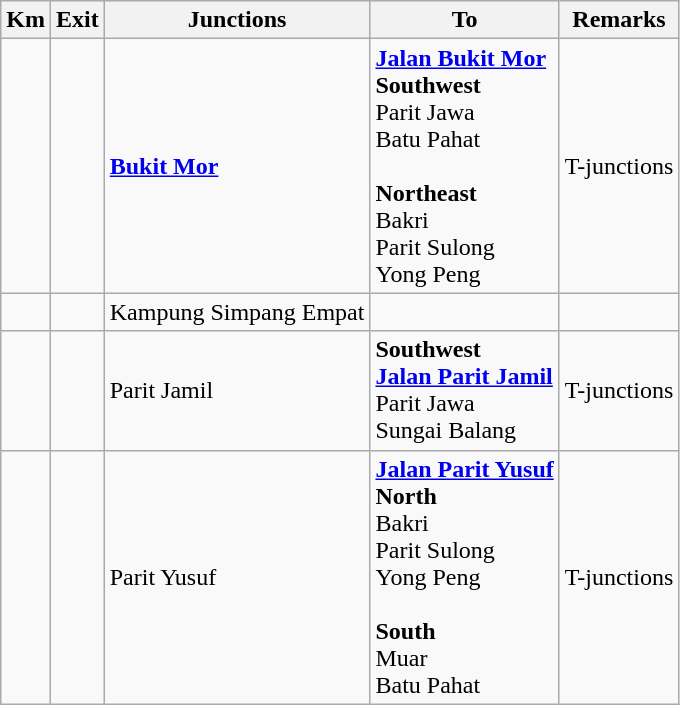<table class="wikitable">
<tr>
<th>Km</th>
<th>Exit</th>
<th>Junctions</th>
<th>To</th>
<th>Remarks</th>
</tr>
<tr>
<td></td>
<td></td>
<td><strong><a href='#'>Bukit Mor</a></strong></td>
<td> <strong><a href='#'>Jalan Bukit Mor</a></strong><br><strong>Southwest</strong><br> Parit Jawa<br> Batu Pahat<br><br><strong>Northeast</strong><br> Bakri<br> Parit Sulong<br> Yong Peng</td>
<td>T-junctions</td>
</tr>
<tr>
<td></td>
<td></td>
<td>Kampung Simpang Empat</td>
<td></td>
<td></td>
</tr>
<tr>
<td></td>
<td></td>
<td>Parit Jamil</td>
<td><strong>Southwest</strong><br> <strong><a href='#'>Jalan Parit Jamil</a></strong><br> Parit Jawa<br> Sungai Balang</td>
<td>T-junctions</td>
</tr>
<tr>
<td></td>
<td></td>
<td>Parit Yusuf</td>
<td> <strong><a href='#'>Jalan Parit Yusuf</a></strong><br><strong>North</strong><br> Bakri<br> Parit Sulong<br> Yong Peng<br><br><strong>South</strong><br> Muar<br> Batu Pahat</td>
<td>T-junctions</td>
</tr>
</table>
